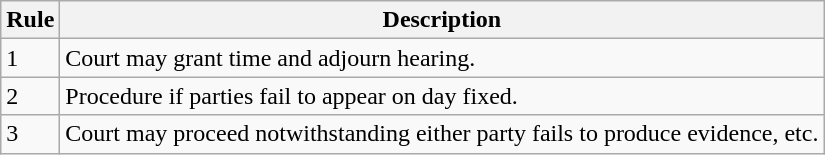<table class="wikitable">
<tr>
<th>Rule</th>
<th>Description</th>
</tr>
<tr>
<td>1</td>
<td>Court may grant time and adjourn hearing.</td>
</tr>
<tr>
<td>2</td>
<td>Procedure if parties fail to appear on day fixed.</td>
</tr>
<tr>
<td>3</td>
<td>Court may proceed notwithstanding either party fails to produce evidence, etc.</td>
</tr>
</table>
